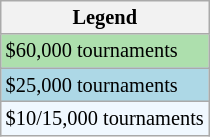<table class="wikitable" style="font-size:85%">
<tr>
<th>Legend</th>
</tr>
<tr style="background:#addfad;">
<td>$60,000 tournaments</td>
</tr>
<tr style="background:lightblue;">
<td>$25,000 tournaments</td>
</tr>
<tr style="background:#f0f8ff;">
<td>$10/15,000 tournaments</td>
</tr>
</table>
